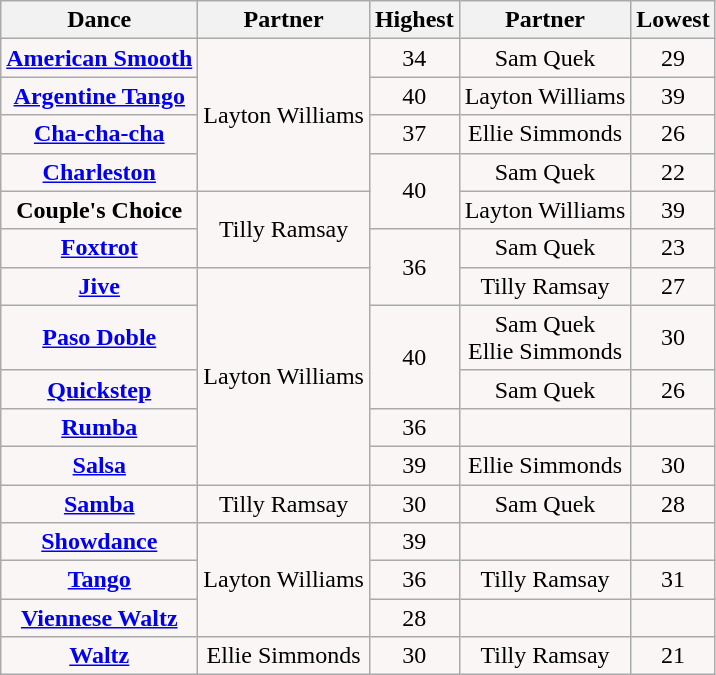<table class="wikitable sortable collapsed">
<tr style="text-align:Center; background:cc;">
<th>Dance</th>
<th>Partner</th>
<th>Highest</th>
<th>Partner</th>
<th>Lowest</th>
</tr>
<tr style="text-align: center; background:#faf6f6">
<td><strong><a href='#'>American Smooth</a></strong></td>
<td rowspan="4">Layton Williams</td>
<td>34</td>
<td>Sam Quek</td>
<td>29</td>
</tr>
<tr style="text-align: center; background:#faf6f6">
<td><strong><a href='#'>Argentine Tango</a></strong></td>
<td>40</td>
<td>Layton Williams</td>
<td>39</td>
</tr>
<tr style="text-align: center; background:#faf6f6">
<td><strong><a href='#'>Cha-cha-cha</a></strong></td>
<td>37</td>
<td>Ellie Simmonds</td>
<td>26</td>
</tr>
<tr style="text-align: center; background:#faf6f6">
<td><strong><a href='#'>Charleston</a></strong></td>
<td rowspan="2">40</td>
<td>Sam Quek</td>
<td>22</td>
</tr>
<tr style="text-align: center; background:#faf6f6">
<td><strong>Couple's Choice</strong></td>
<td rowspan="2">Tilly Ramsay</td>
<td>Layton Williams</td>
<td>39</td>
</tr>
<tr style="text-align: center; background:#faf6f6">
<td><strong><a href='#'>Foxtrot</a></strong></td>
<td rowspan="2">36</td>
<td>Sam Quek</td>
<td>23</td>
</tr>
<tr style="text-align: center; background:#faf6f6">
<td><strong><a href='#'>Jive</a></strong></td>
<td rowspan="5">Layton Williams</td>
<td>Tilly Ramsay</td>
<td>27</td>
</tr>
<tr style="text-align: center; background:#faf6f6">
<td><strong><a href='#'>Paso Doble</a></strong></td>
<td rowspan="2">40</td>
<td>Sam Quek<br>Ellie Simmonds</td>
<td>30</td>
</tr>
<tr style="text-align: center; background:#faf6f6">
<td><strong><a href='#'>Quickstep</a></strong></td>
<td>Sam Quek</td>
<td>26</td>
</tr>
<tr style="text-align: center; background:#faf6f6">
<td><strong><a href='#'>Rumba</a></strong></td>
<td>36</td>
<td></td>
<td></td>
</tr>
<tr style="text-align: center; background:#faf6f6">
<td><strong><a href='#'>Salsa</a></strong></td>
<td>39</td>
<td>Ellie Simmonds</td>
<td>30</td>
</tr>
<tr style="text-align: center; background:#faf6f6">
<td><strong><a href='#'>Samba</a></strong></td>
<td>Tilly Ramsay</td>
<td>30</td>
<td>Sam Quek</td>
<td>28</td>
</tr>
<tr style="text-align: center; background:#faf6f6">
<td><strong><a href='#'>Showdance</a></strong></td>
<td rowspan="3">Layton Williams</td>
<td>39</td>
<td></td>
<td></td>
</tr>
<tr style="text-align: center; background:#faf6f6">
<td><strong><a href='#'>Tango</a></strong></td>
<td>36</td>
<td>Tilly Ramsay</td>
<td>31</td>
</tr>
<tr style="text-align: center; background:#faf6f6">
<td><strong><a href='#'>Viennese Waltz</a></strong></td>
<td>28</td>
<td></td>
<td></td>
</tr>
<tr style="text-align: center; background:#faf6f6">
<td><strong><a href='#'>Waltz</a></strong></td>
<td>Ellie Simmonds</td>
<td>30</td>
<td>Tilly Ramsay</td>
<td>21</td>
</tr>
</table>
